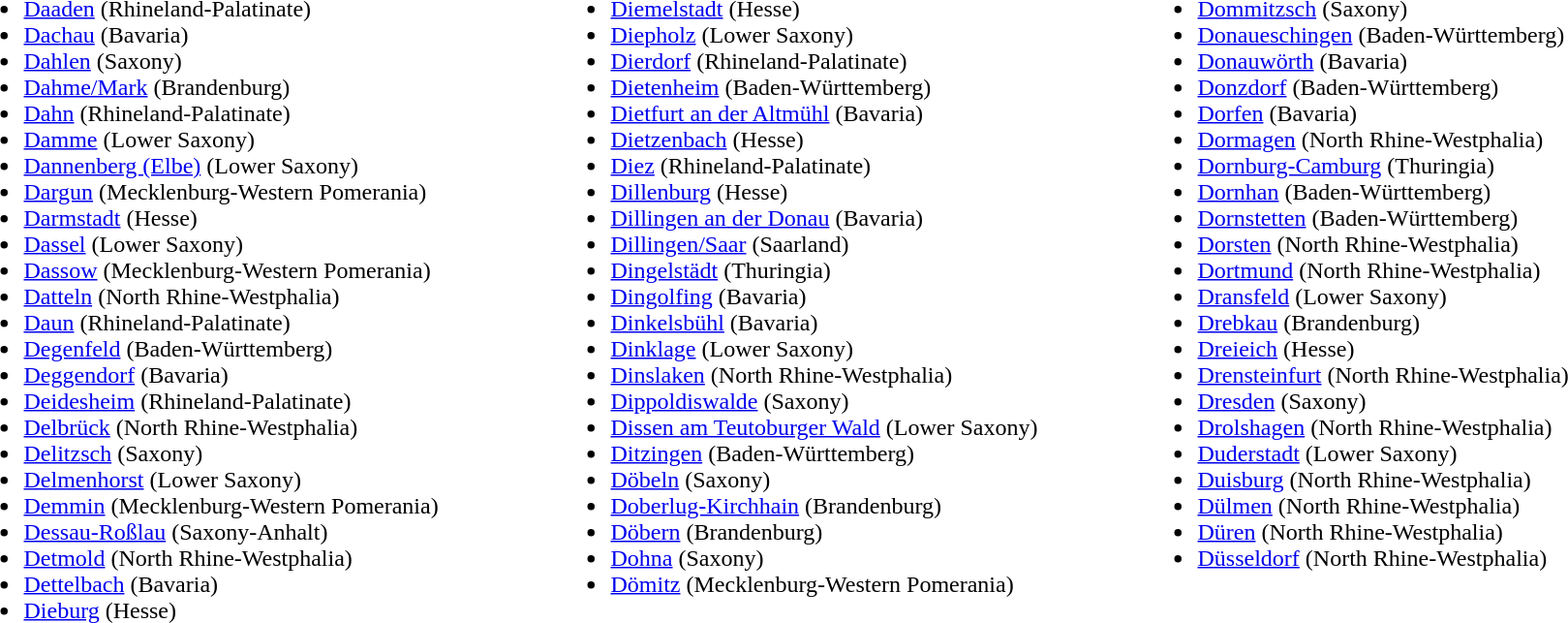<table>
<tr>
<td colspan="3"></td>
</tr>
<tr ---->
<td width="400" valign="top"><br><ul><li><a href='#'>Daaden</a> (Rhineland-Palatinate)</li><li><a href='#'>Dachau</a> (Bavaria)</li><li><a href='#'>Dahlen</a> (Saxony)</li><li><a href='#'>Dahme/Mark</a> (Brandenburg)</li><li><a href='#'>Dahn</a> (Rhineland-Palatinate)</li><li><a href='#'>Damme</a> (Lower Saxony)</li><li><a href='#'>Dannenberg (Elbe)</a> (Lower Saxony)</li><li><a href='#'>Dargun</a> (Mecklenburg-Western Pomerania)</li><li><a href='#'>Darmstadt</a> (Hesse)</li><li><a href='#'>Dassel</a> (Lower Saxony)</li><li><a href='#'>Dassow</a> (Mecklenburg-Western Pomerania)</li><li><a href='#'>Datteln</a> (North Rhine-Westphalia)</li><li><a href='#'>Daun</a> (Rhineland-Palatinate)</li><li><a href='#'>Degenfeld</a> (Baden-Württemberg)</li><li><a href='#'>Deggendorf</a> (Bavaria)</li><li><a href='#'>Deidesheim</a> (Rhineland-Palatinate)</li><li><a href='#'>Delbrück</a> (North Rhine-Westphalia)</li><li><a href='#'>Delitzsch</a> (Saxony)</li><li><a href='#'>Delmenhorst</a> (Lower Saxony)</li><li><a href='#'>Demmin</a> (Mecklenburg-Western Pomerania)</li><li><a href='#'>Dessau-Roßlau</a> (Saxony-Anhalt)</li><li><a href='#'>Detmold</a> (North Rhine-Westphalia)</li><li><a href='#'>Dettelbach</a> (Bavaria)</li><li><a href='#'>Dieburg</a> (Hesse)</li></ul></td>
<td width="400" valign="top"><br><ul><li><a href='#'>Diemelstadt</a> (Hesse)</li><li><a href='#'>Diepholz</a> (Lower Saxony)</li><li><a href='#'>Dierdorf</a> (Rhineland-Palatinate)</li><li><a href='#'>Dietenheim</a> (Baden-Württemberg)</li><li><a href='#'>Dietfurt an der Altmühl</a> (Bavaria)</li><li><a href='#'>Dietzenbach</a> (Hesse)</li><li><a href='#'>Diez</a> (Rhineland-Palatinate)</li><li><a href='#'>Dillenburg</a> (Hesse)</li><li><a href='#'>Dillingen an der Donau</a> (Bavaria)</li><li><a href='#'>Dillingen/Saar</a> (Saarland)</li><li><a href='#'>Dingelstädt</a> (Thuringia)</li><li><a href='#'>Dingolfing</a> (Bavaria)</li><li><a href='#'>Dinkelsbühl</a> (Bavaria)</li><li><a href='#'>Dinklage</a> (Lower Saxony)</li><li><a href='#'>Dinslaken</a> (North Rhine-Westphalia)</li><li><a href='#'>Dippoldiswalde</a> (Saxony)</li><li><a href='#'>Dissen am Teutoburger Wald</a> (Lower Saxony)</li><li><a href='#'>Ditzingen</a> (Baden-Württemberg)</li><li><a href='#'>Döbeln</a> (Saxony)</li><li><a href='#'>Doberlug-Kirchhain</a> (Brandenburg)</li><li><a href='#'>Döbern</a> (Brandenburg)</li><li><a href='#'>Dohna</a> (Saxony)</li><li><a href='#'>Dömitz</a> (Mecklenburg-Western Pomerania)</li></ul></td>
<td width="400" valign="top"><br><ul><li><a href='#'>Dommitzsch</a> (Saxony)</li><li><a href='#'>Donaueschingen</a> (Baden-Württemberg)</li><li><a href='#'>Donauwörth</a> (Bavaria)</li><li><a href='#'>Donzdorf</a> (Baden-Württemberg)</li><li><a href='#'>Dorfen</a> (Bavaria)</li><li><a href='#'>Dormagen</a> (North Rhine-Westphalia)</li><li><a href='#'>Dornburg-Camburg</a> (Thuringia)</li><li><a href='#'>Dornhan</a> (Baden-Württemberg)</li><li><a href='#'>Dornstetten</a> (Baden-Württemberg)</li><li><a href='#'>Dorsten</a> (North Rhine-Westphalia)</li><li><a href='#'>Dortmund</a> (North Rhine-Westphalia)</li><li><a href='#'>Dransfeld</a> (Lower Saxony)</li><li><a href='#'>Drebkau</a> (Brandenburg)</li><li><a href='#'>Dreieich</a> (Hesse)</li><li><a href='#'>Drensteinfurt</a> (North Rhine-Westphalia)</li><li><a href='#'>Dresden</a> (Saxony)</li><li><a href='#'>Drolshagen</a> (North Rhine-Westphalia)</li><li><a href='#'>Duderstadt</a> (Lower Saxony)</li><li><a href='#'>Duisburg</a> (North Rhine-Westphalia)</li><li><a href='#'>Dülmen</a> (North Rhine-Westphalia)</li><li><a href='#'>Düren</a> (North Rhine-Westphalia)</li><li><a href='#'>Düsseldorf</a> (North Rhine-Westphalia)</li></ul></td>
</tr>
</table>
